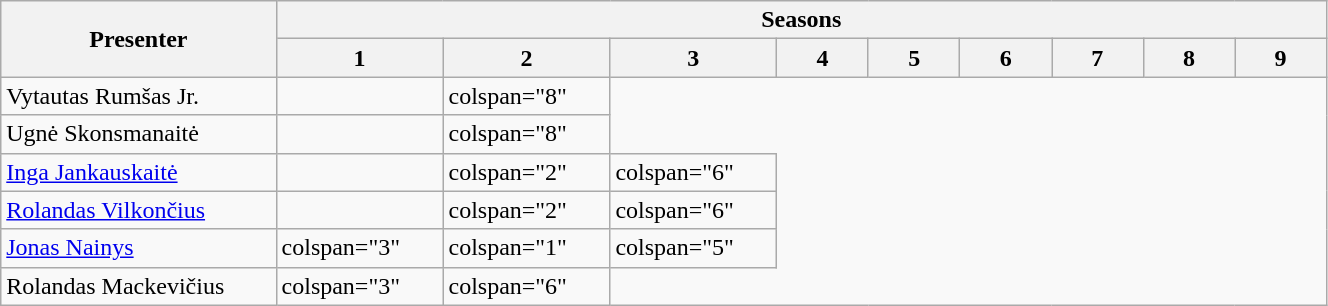<table class="wikitable" width="70%">
<tr>
<th rowspan="2" width="135">Presenter</th>
<th colspan="9">Seasons</th>
</tr>
<tr>
<th width="40">1</th>
<th width="40">2</th>
<th width="40">3</th>
<th width="40">4</th>
<th width="40">5</th>
<th width="40">6</th>
<th width="40">7</th>
<th width="40">8</th>
<th width="40">9</th>
</tr>
<tr>
<td>Vytautas Rumšas Jr.</td>
<td></td>
<td>colspan="8" </td>
</tr>
<tr>
<td>Ugnė Skonsmanaitė</td>
<td></td>
<td>colspan="8" </td>
</tr>
<tr>
<td><a href='#'>Inga Jankauskaitė</a></td>
<td></td>
<td>colspan="2" </td>
<td>colspan="6" </td>
</tr>
<tr>
<td><a href='#'>Rolandas Vilkončius</a></td>
<td></td>
<td>colspan="2" </td>
<td>colspan="6" </td>
</tr>
<tr>
<td><a href='#'>Jonas Nainys</a></td>
<td>colspan="3" </td>
<td>colspan="1" </td>
<td>colspan="5" </td>
</tr>
<tr>
<td>Rolandas Mackevičius</td>
<td>colspan="3" </td>
<td>colspan="6" </td>
</tr>
</table>
